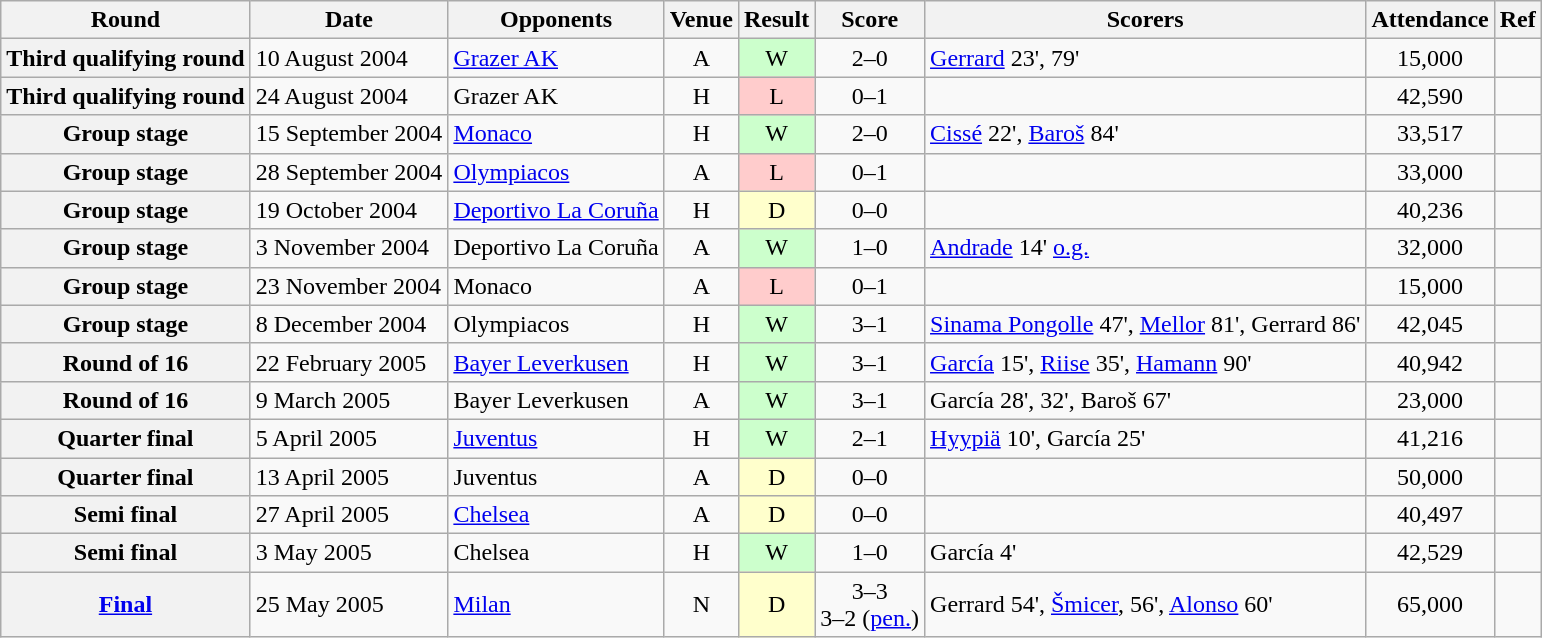<table class="sortable wikitable plainrowheaders" style="text-align:center">
<tr>
<th scope="col">Round</th>
<th scope="col">Date</th>
<th scope="col">Opponents</th>
<th scope="col">Venue</th>
<th scope="col">Result</th>
<th scope="col">Score</th>
<th scope="col">Scorers</th>
<th scope="col">Attendance</th>
<th scope="col" class="unsortable">Ref</th>
</tr>
<tr>
<th scope=row>Third qualifying round</th>
<td align=left>10 August 2004</td>
<td align=left><a href='#'>Grazer AK</a></td>
<td>A</td>
<td style="background:#cfc">W</td>
<td>2–0</td>
<td align=left><a href='#'>Gerrard</a> 23', 79'</td>
<td>15,000</td>
<td align=center></td>
</tr>
<tr>
<th scope=row>Third qualifying round</th>
<td align=left>24 August 2004</td>
<td align=left>Grazer AK</td>
<td>H</td>
<td style="background:#fcc">L</td>
<td>0–1</td>
<td align=left></td>
<td>42,590</td>
<td align=center></td>
</tr>
<tr>
<th scope=row>Group stage</th>
<td align=left>15 September 2004</td>
<td align=left><a href='#'>Monaco</a></td>
<td>H</td>
<td style="background:#cfc">W</td>
<td>2–0</td>
<td align=left><a href='#'>Cissé</a> 22', <a href='#'>Baroš</a> 84'</td>
<td>33,517</td>
<td align=center></td>
</tr>
<tr>
<th scope=row>Group stage</th>
<td align=left>28 September 2004</td>
<td align=left><a href='#'>Olympiacos</a></td>
<td>A</td>
<td style="background:#fcc">L</td>
<td>0–1</td>
<td align=left></td>
<td>33,000</td>
<td align=center></td>
</tr>
<tr>
<th scope=row>Group stage</th>
<td align=left>19 October 2004</td>
<td align=left><a href='#'>Deportivo La Coruña</a></td>
<td>H</td>
<td style="background:#ffc">D</td>
<td>0–0</td>
<td align=left></td>
<td>40,236</td>
<td align=center></td>
</tr>
<tr>
<th scope=row>Group stage</th>
<td align=left>3 November 2004</td>
<td align=left>Deportivo La Coruña</td>
<td>A</td>
<td style="background:#cfc">W</td>
<td>1–0</td>
<td align=left><a href='#'>Andrade</a> 14' <a href='#'>o.g.</a></td>
<td>32,000</td>
<td align=center></td>
</tr>
<tr>
<th scope=row>Group stage</th>
<td align=left>23 November 2004</td>
<td align=left>Monaco</td>
<td>A</td>
<td style="background:#fcc">L</td>
<td>0–1</td>
<td align=left></td>
<td>15,000</td>
<td align=center></td>
</tr>
<tr>
<th scope=row>Group stage</th>
<td align=left>8 December 2004</td>
<td align=left>Olympiacos</td>
<td>H</td>
<td style="background:#cfc">W</td>
<td>3–1</td>
<td align=left><a href='#'>Sinama Pongolle</a> 47', <a href='#'>Mellor</a> 81', Gerrard 86'</td>
<td>42,045</td>
<td align=center></td>
</tr>
<tr>
<th scope=row>Round of 16</th>
<td align=left>22 February 2005</td>
<td align=left><a href='#'>Bayer Leverkusen</a></td>
<td>H</td>
<td style="background:#cfc">W</td>
<td>3–1</td>
<td align=left><a href='#'>García</a> 15', <a href='#'>Riise</a> 35', <a href='#'>Hamann</a> 90'</td>
<td>40,942</td>
<td align=center></td>
</tr>
<tr>
<th scope=row>Round of 16</th>
<td align=left>9 March 2005</td>
<td align=left>Bayer Leverkusen</td>
<td>A</td>
<td style="background:#cfc">W</td>
<td>3–1</td>
<td align=left>García 28', 32', Baroš 67'</td>
<td>23,000</td>
<td align=center></td>
</tr>
<tr>
<th scope=row>Quarter final</th>
<td align=left>5 April 2005</td>
<td align=left><a href='#'>Juventus</a></td>
<td>H</td>
<td style="background:#cfc">W</td>
<td>2–1</td>
<td align=left><a href='#'>Hyypiä</a> 10', García 25'</td>
<td>41,216</td>
<td align=center></td>
</tr>
<tr>
<th scope=row>Quarter final</th>
<td align=left>13 April 2005</td>
<td align=left>Juventus</td>
<td>A</td>
<td style="background:#ffc">D</td>
<td>0–0</td>
<td align=left></td>
<td>50,000</td>
<td align=center></td>
</tr>
<tr>
<th scope=row>Semi final</th>
<td align=left>27 April 2005</td>
<td align=left><a href='#'>Chelsea</a></td>
<td>A</td>
<td style="background:#ffc">D</td>
<td>0–0</td>
<td align=left></td>
<td>40,497</td>
<td align=center></td>
</tr>
<tr>
<th scope=row>Semi final</th>
<td align=left>3 May 2005</td>
<td align=left>Chelsea</td>
<td>H</td>
<td style="background:#cfc">W</td>
<td>1–0</td>
<td align=left>García 4'</td>
<td>42,529</td>
<td align=center></td>
</tr>
<tr>
<th scope=row><a href='#'>Final</a></th>
<td align=left>25 May 2005</td>
<td align=left><a href='#'>Milan</a></td>
<td>N</td>
<td style="background:#ffc">D</td>
<td>3–3 <br>3–2 (<a href='#'>pen.</a>)</td>
<td align=left>Gerrard 54', <a href='#'>Šmicer</a>, 56', <a href='#'>Alonso</a> 60'</td>
<td>65,000</td>
<td align=center></td>
</tr>
</table>
